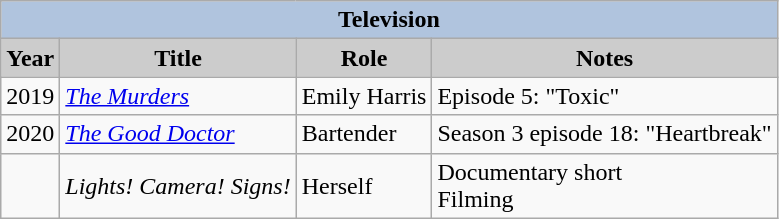<table class="wikitable">
<tr>
<th colspan=4 style="background:#B0C4DE;">Television</th>
</tr>
<tr>
<th style="background: #CCCCCC;">Year</th>
<th style="background: #CCCCCC;">Title</th>
<th style="background: #CCCCCC;">Role</th>
<th style="background: #CCCCCC;">Notes</th>
</tr>
<tr>
<td>2019</td>
<td><em><a href='#'>The Murders</a></em></td>
<td>Emily Harris</td>
<td>Episode 5: "Toxic"</td>
</tr>
<tr>
<td>2020</td>
<td><em><a href='#'>The Good Doctor</a></em></td>
<td>Bartender</td>
<td>Season 3 episode 18: "Heartbreak"</td>
</tr>
<tr>
<td></td>
<td><em>Lights! Camera! Signs!</em></td>
<td>Herself</td>
<td>Documentary short<br> Filming</td>
</tr>
</table>
